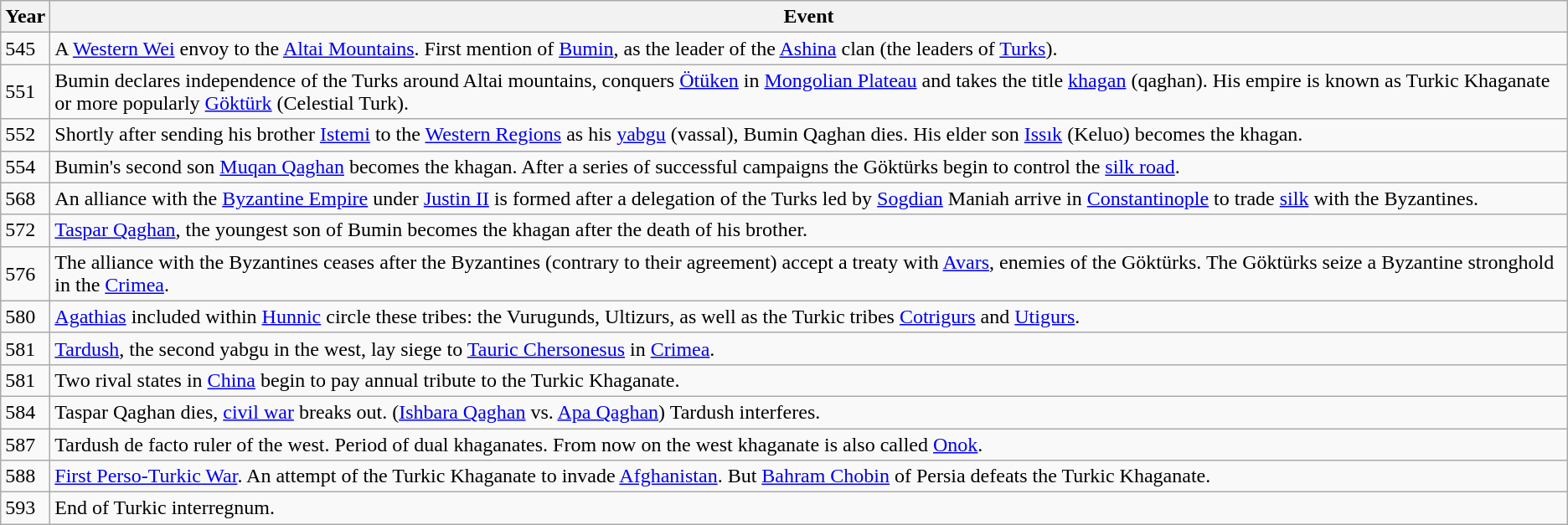<table class="sortable wikitable">
<tr>
<th>Year</th>
<th>Event</th>
</tr>
<tr>
<td>545</td>
<td>A <a href='#'>Western Wei</a> envoy to the <a href='#'>Altai Mountains</a>. First mention of <a href='#'>Bumin</a>, as the leader of the <a href='#'>Ashina</a> clan (the leaders of <a href='#'>Turks</a>).</td>
</tr>
<tr>
<td>551</td>
<td>Bumin declares independence of the Turks around Altai mountains, conquers <a href='#'>Ötüken</a> in <a href='#'>Mongolian Plateau</a> and takes the title <a href='#'>khagan</a> (qaghan). His empire is known as Turkic Khaganate or more popularly <a href='#'>Göktürk</a> (Celestial Turk).</td>
</tr>
<tr>
<td>552</td>
<td>Shortly after sending his brother <a href='#'>Istemi</a> to the <a href='#'>Western Regions</a> as his <a href='#'>yabgu</a> (vassal), Bumin Qaghan dies. His elder son <a href='#'>Issık</a> (Keluo) becomes the khagan.</td>
</tr>
<tr>
<td>554</td>
<td>Bumin's second son <a href='#'>Muqan Qaghan</a> becomes the khagan. After a series of successful campaigns the Göktürks begin to control the <a href='#'>silk road</a>.</td>
</tr>
<tr>
<td>568</td>
<td>An alliance with the <a href='#'>Byzantine Empire</a> under <a href='#'>Justin II</a> is formed after a delegation of the Turks led by <a href='#'>Sogdian</a> Maniah arrive in <a href='#'>Constantinople</a> to trade <a href='#'>silk</a> with the Byzantines.</td>
</tr>
<tr>
<td>572</td>
<td><a href='#'>Taspar Qaghan</a>, the youngest son of Bumin becomes the khagan after the death of his brother.</td>
</tr>
<tr>
<td>576</td>
<td>The alliance with the Byzantines ceases after the Byzantines (contrary to their agreement) accept a treaty with <a href='#'>Avars</a>, enemies of the Göktürks. The Göktürks seize a Byzantine stronghold in the <a href='#'>Crimea</a>.</td>
</tr>
<tr>
<td>580</td>
<td><a href='#'>Agathias</a> included within <a href='#'>Hunnic</a> circle these tribes: the Vurugunds, Ultizurs, as well as the Turkic tribes <a href='#'>Cotrigurs</a> and <a href='#'>Utigurs</a>.</td>
</tr>
<tr>
<td>581</td>
<td><a href='#'>Tardush</a>, the second yabgu in the west, lay siege to <a href='#'>Tauric Chersonesus</a> in <a href='#'>Crimea</a>.</td>
</tr>
<tr>
<td>581</td>
<td>Two rival states in <a href='#'>China</a> begin to pay annual tribute to the Turkic Khaganate.</td>
</tr>
<tr>
<td>584</td>
<td>Taspar Qaghan dies, <a href='#'>civil war</a> breaks out. (<a href='#'>Ishbara Qaghan</a> vs. <a href='#'>Apa Qaghan</a>) Tardush interferes.</td>
</tr>
<tr>
<td>587</td>
<td>Tardush de facto ruler of the west. Period of dual khaganates. From now on the west khaganate is also called <a href='#'>Onok</a>.</td>
</tr>
<tr>
<td>588</td>
<td><a href='#'>First Perso-Turkic War</a>. An attempt of the Turkic Khaganate to invade <a href='#'>Afghanistan</a>. But <a href='#'>Bahram Chobin</a> of Persia defeats the Turkic Khaganate.</td>
</tr>
<tr>
<td>593</td>
<td>End of Turkic interregnum.</td>
</tr>
</table>
